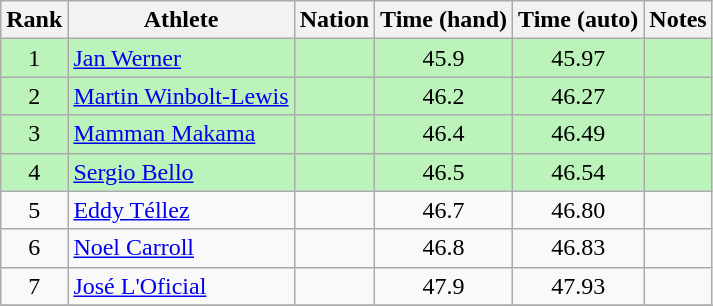<table class="wikitable sortable" style="text-align:center">
<tr>
<th>Rank</th>
<th>Athlete</th>
<th>Nation</th>
<th>Time (hand)</th>
<th>Time (auto)</th>
<th>Notes</th>
</tr>
<tr bgcolor=bbf3bb>
<td>1</td>
<td align=left><a href='#'>Jan Werner</a></td>
<td align=left></td>
<td>45.9</td>
<td>45.97</td>
<td></td>
</tr>
<tr bgcolor=bbf3bb>
<td>2</td>
<td align=left><a href='#'>Martin Winbolt-Lewis</a></td>
<td align=left></td>
<td>46.2</td>
<td>46.27</td>
<td></td>
</tr>
<tr bgcolor=bbf3bb>
<td>3</td>
<td align=left><a href='#'>Mamman Makama</a></td>
<td align=left></td>
<td>46.4</td>
<td>46.49</td>
<td></td>
</tr>
<tr bgcolor=bbf3bb>
<td>4</td>
<td align=left><a href='#'>Sergio Bello</a></td>
<td align=left></td>
<td>46.5</td>
<td>46.54</td>
<td></td>
</tr>
<tr>
<td>5</td>
<td align=left><a href='#'>Eddy Téllez</a></td>
<td align=left></td>
<td>46.7</td>
<td>46.80</td>
<td></td>
</tr>
<tr>
<td>6</td>
<td align=left><a href='#'>Noel Carroll</a></td>
<td align=left></td>
<td>46.8</td>
<td>46.83</td>
<td></td>
</tr>
<tr>
<td>7</td>
<td align=left><a href='#'>José L'Oficial</a></td>
<td align=left></td>
<td>47.9</td>
<td>47.93</td>
<td></td>
</tr>
<tr>
</tr>
</table>
